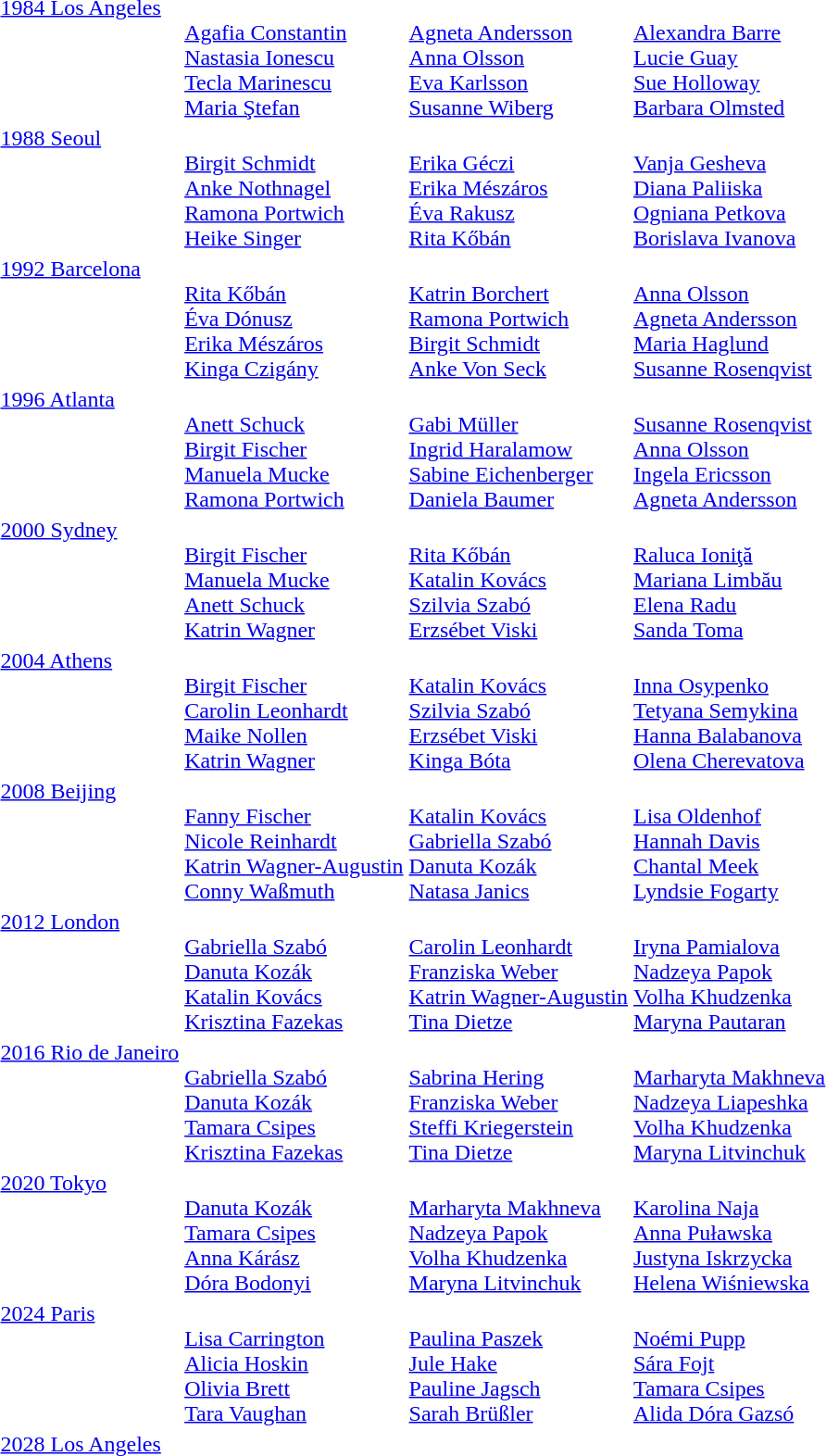<table>
<tr valign="top">
<td><a href='#'>1984 Los Angeles</a><br></td>
<td><br><a href='#'>Agafia Constantin</a><br><a href='#'>Nastasia Ionescu</a><br><a href='#'>Tecla Marinescu</a><br><a href='#'>Maria Ştefan</a></td>
<td><br><a href='#'>Agneta Andersson</a><br><a href='#'>Anna Olsson</a><br><a href='#'>Eva Karlsson</a><br><a href='#'>Susanne Wiberg</a></td>
<td><br><a href='#'>Alexandra Barre</a><br><a href='#'>Lucie Guay</a><br><a href='#'>Sue Holloway</a><br><a href='#'>Barbara Olmsted</a></td>
</tr>
<tr valign="top">
<td><a href='#'>1988 Seoul</a><br></td>
<td><br><a href='#'>Birgit Schmidt</a><br><a href='#'>Anke Nothnagel</a><br><a href='#'>Ramona Portwich</a><br><a href='#'>Heike Singer</a></td>
<td><br><a href='#'>Erika Géczi</a><br><a href='#'>Erika Mészáros</a><br><a href='#'>Éva Rakusz</a><br><a href='#'>Rita Kőbán</a></td>
<td><br><a href='#'>Vanja Gesheva</a><br><a href='#'>Diana Paliiska</a><br><a href='#'>Ogniana Petkova</a><br><a href='#'>Borislava Ivanova</a></td>
</tr>
<tr valign="top">
<td><a href='#'>1992 Barcelona</a><br></td>
<td><br><a href='#'>Rita Kőbán</a><br><a href='#'>Éva Dónusz</a><br><a href='#'>Erika Mészáros</a><br><a href='#'>Kinga Czigány</a></td>
<td><br><a href='#'>Katrin Borchert</a><br><a href='#'>Ramona Portwich</a><br><a href='#'>Birgit Schmidt</a><br><a href='#'>Anke Von Seck</a></td>
<td><br><a href='#'>Anna Olsson</a><br><a href='#'>Agneta Andersson</a><br><a href='#'>Maria Haglund</a><br><a href='#'>Susanne Rosenqvist</a></td>
</tr>
<tr valign="top">
<td><a href='#'>1996 Atlanta</a><br></td>
<td><br><a href='#'>Anett Schuck</a><br><a href='#'>Birgit Fischer</a><br><a href='#'>Manuela Mucke</a><br><a href='#'>Ramona Portwich</a></td>
<td><br><a href='#'>Gabi Müller</a><br><a href='#'>Ingrid Haralamow</a><br><a href='#'>Sabine Eichenberger</a><br><a href='#'>Daniela Baumer</a></td>
<td><br><a href='#'>Susanne Rosenqvist</a><br><a href='#'>Anna Olsson</a><br><a href='#'>Ingela Ericsson</a><br><a href='#'>Agneta Andersson</a></td>
</tr>
<tr valign="top">
<td><a href='#'>2000 Sydney</a><br></td>
<td><br><a href='#'>Birgit Fischer</a><br><a href='#'>Manuela Mucke</a><br><a href='#'>Anett Schuck</a><br><a href='#'>Katrin Wagner</a></td>
<td><br><a href='#'>Rita Kőbán</a><br><a href='#'>Katalin Kovács</a><br><a href='#'>Szilvia Szabó</a><br><a href='#'>Erzsébet Viski</a></td>
<td><br><a href='#'>Raluca Ioniţă</a><br><a href='#'>Mariana Limbău</a><br><a href='#'>Elena Radu</a><br><a href='#'>Sanda Toma</a></td>
</tr>
<tr valign="top">
<td><a href='#'>2004 Athens</a><br></td>
<td><br><a href='#'>Birgit Fischer</a><br><a href='#'>Carolin Leonhardt</a><br><a href='#'>Maike Nollen</a><br><a href='#'>Katrin Wagner</a></td>
<td><br><a href='#'>Katalin Kovács</a><br><a href='#'>Szilvia Szabó</a><br><a href='#'>Erzsébet Viski</a><br><a href='#'>Kinga Bóta</a></td>
<td><br><a href='#'>Inna Osypenko</a><br><a href='#'>Tetyana Semykina</a><br><a href='#'>Hanna Balabanova</a><br><a href='#'>Olena Cherevatova</a></td>
</tr>
<tr valign="top">
<td><a href='#'>2008 Beijing</a><br></td>
<td><br><a href='#'>Fanny Fischer</a><br><a href='#'>Nicole Reinhardt</a><br><a href='#'>Katrin Wagner-Augustin</a><br><a href='#'>Conny Waßmuth</a></td>
<td><br><a href='#'>Katalin Kovács</a><br><a href='#'>Gabriella Szabó</a><br><a href='#'>Danuta Kozák</a><br><a href='#'>Natasa Janics</a></td>
<td><br><a href='#'>Lisa Oldenhof</a><br><a href='#'>Hannah Davis</a><br><a href='#'>Chantal Meek</a><br><a href='#'>Lyndsie Fogarty</a></td>
</tr>
<tr valign="top">
<td><a href='#'>2012 London</a><br></td>
<td><br><a href='#'>Gabriella Szabó</a><br><a href='#'>Danuta Kozák</a><br><a href='#'>Katalin Kovács</a><br><a href='#'>Krisztina Fazekas</a></td>
<td><br><a href='#'>Carolin Leonhardt</a><br><a href='#'>Franziska Weber</a><br><a href='#'>Katrin Wagner-Augustin</a><br><a href='#'>Tina Dietze</a></td>
<td><br><a href='#'>Iryna Pamialova</a><br><a href='#'>Nadzeya Papok</a><br><a href='#'>Volha Khudzenka</a><br><a href='#'>Maryna Pautaran</a></td>
</tr>
<tr valign="top">
<td><a href='#'>2016 Rio de Janeiro</a><br></td>
<td><br><a href='#'>Gabriella Szabó</a><br><a href='#'>Danuta Kozák</a><br><a href='#'>Tamara Csipes</a><br><a href='#'>Krisztina Fazekas</a></td>
<td><br><a href='#'>Sabrina Hering</a><br><a href='#'>Franziska Weber</a><br><a href='#'>Steffi Kriegerstein</a><br><a href='#'>Tina Dietze</a></td>
<td><br><a href='#'>Marharyta Makhneva</a><br><a href='#'>Nadzeya Liapeshka</a><br><a href='#'>Volha Khudzenka</a><br><a href='#'>Maryna Litvinchuk</a></td>
</tr>
<tr valign="top">
<td><a href='#'>2020 Tokyo</a><br></td>
<td> <br> <a href='#'>Danuta Kozák</a> <br> <a href='#'>Tamara Csipes</a> <br> <a href='#'>Anna Kárász</a> <br> <a href='#'>Dóra Bodonyi</a></td>
<td> <br> <a href='#'>Marharyta Makhneva</a> <br> <a href='#'>Nadzeya Papok</a> <br> <a href='#'>Volha Khudzenka</a> <br> <a href='#'>Maryna Litvinchuk</a></td>
<td> <br> <a href='#'>Karolina Naja</a> <br> <a href='#'>Anna Puławska</a> <br> <a href='#'>Justyna Iskrzycka</a> <br> <a href='#'>Helena Wiśniewska</a></td>
</tr>
<tr valign="top">
<td><a href='#'>2024 Paris</a> <br></td>
<td><br><a href='#'>Lisa Carrington</a><br><a href='#'>Alicia Hoskin</a><br><a href='#'>Olivia Brett</a><br><a href='#'>Tara Vaughan</a></td>
<td><br><a href='#'>Paulina Paszek</a><br><a href='#'>Jule Hake</a><br><a href='#'>Pauline Jagsch</a><br><a href='#'>Sarah Brüßler</a></td>
<td><br><a href='#'>Noémi Pupp</a><br><a href='#'>Sára Fojt</a><br><a href='#'>Tamara Csipes</a><br><a href='#'>Alida Dóra Gazsó</a></td>
</tr>
<tr>
<td><a href='#'>2028 Los Angeles</a><br></td>
<td></td>
<td></td>
<td></td>
</tr>
<tr>
</tr>
</table>
